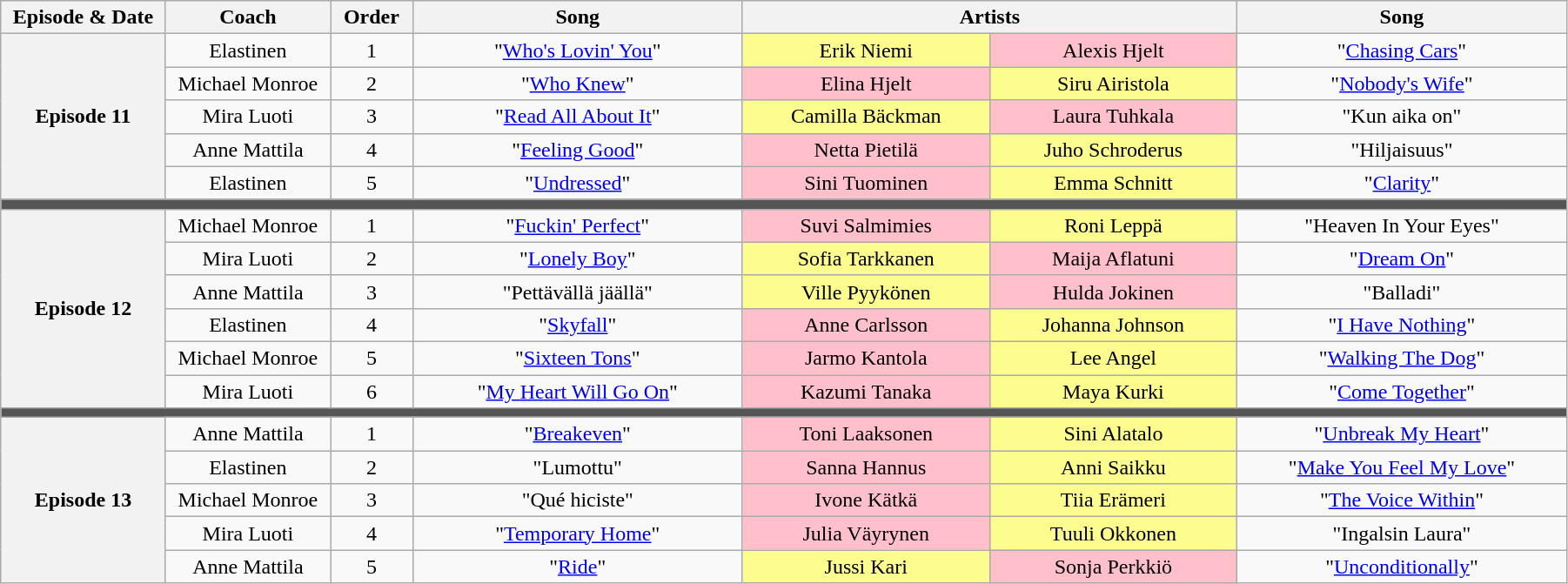<table class="wikitable" style="text-align: center; width:95%;">
<tr>
<th style="width:10%;">Episode & Date</th>
<th style="width:10%;">Coach</th>
<th style="width:05%;">Order</th>
<th style="width:20%;">Song</th>
<th colspan=2 style="width:30%;">Artists</th>
<th style="width:20%;">Song</th>
</tr>
<tr>
<th rowspan=5>Episode 11<br></th>
<td>Elastinen</td>
<td>1</td>
<td>"<a href='#'>Who's Lovin' You</a>"</td>
<td style="width:15%; background:#fdfc8f;">Erik Niemi</td>
<td style="width:15%; background:pink;">Alexis Hjelt</td>
<td>"<a href='#'>Chasing Cars</a>"</td>
</tr>
<tr>
<td>Michael Monroe</td>
<td>2</td>
<td>"<a href='#'>Who Knew</a>"</td>
<td style="background:pink;">Elina Hjelt</td>
<td style="background:#fdfc8f;">Siru Airistola</td>
<td>"<a href='#'>Nobody's Wife</a>"</td>
</tr>
<tr>
<td>Mira Luoti</td>
<td>3</td>
<td>"<a href='#'>Read All About It</a>"</td>
<td style="background:#fdfc8f;">Camilla Bäckman</td>
<td style="background:pink;">Laura Tuhkala</td>
<td>"Kun aika on"</td>
</tr>
<tr>
<td>Anne Mattila</td>
<td>4</td>
<td>"<a href='#'>Feeling Good</a>"</td>
<td style="background:pink;">Netta Pietilä</td>
<td style="background:#fdfc8f;">Juho Schroderus</td>
<td>"Hiljaisuus"</td>
</tr>
<tr>
<td>Elastinen</td>
<td>5</td>
<td>"<a href='#'>Undressed</a>"</td>
<td style="background:pink;">Sini Tuominen</td>
<td style="background:#fdfc8f;">Emma Schnitt</td>
<td>"<a href='#'>Clarity</a>"</td>
</tr>
<tr>
<td colspan=7 style="background:#555;"></td>
</tr>
<tr>
<th rowspan=6>Episode 12<br></th>
<td>Michael Monroe</td>
<td>1</td>
<td>"<a href='#'>Fuckin' Perfect</a>"</td>
<td style="width:15%; background:pink;">Suvi Salmimies</td>
<td style="width:15%; background:#fdfc8f;">Roni Leppä</td>
<td>"Heaven In Your Eyes"</td>
</tr>
<tr>
<td>Mira Luoti</td>
<td>2</td>
<td>"<a href='#'>Lonely Boy</a>"</td>
<td style="width:15%; background:#fdfc8f;">Sofia Tarkkanen</td>
<td style="width:15%; background:pink;">Maija Aflatuni</td>
<td>"<a href='#'>Dream On</a>"</td>
</tr>
<tr>
<td>Anne Mattila</td>
<td>3</td>
<td>"Pettävällä jäällä"</td>
<td style="width:15%; background:#fdfc8f;">Ville Pyykönen</td>
<td style="width:15%; background:pink;">Hulda Jokinen</td>
<td>"Balladi"</td>
</tr>
<tr>
<td>Elastinen</td>
<td>4</td>
<td>"<a href='#'>Skyfall</a>"</td>
<td style="width:15%; background:pink;">Anne Carlsson</td>
<td style="width:15%; background:#fdfc8f;">Johanna Johnson</td>
<td>"<a href='#'>I Have Nothing</a>"</td>
</tr>
<tr>
<td>Michael Monroe</td>
<td>5</td>
<td>"<a href='#'>Sixteen Tons</a>"</td>
<td style="width:15%; background:pink;">Jarmo Kantola</td>
<td style="width:15%; background:#fdfc8f;">Lee Angel</td>
<td>"<a href='#'>Walking The Dog</a>"</td>
</tr>
<tr>
<td>Mira Luoti</td>
<td>6</td>
<td>"<a href='#'>My Heart Will Go On</a>"</td>
<td style="width:15%; background:pink;">Kazumi Tanaka</td>
<td style="width:15%; background:#fdfc8f;">Maya Kurki</td>
<td>"<a href='#'>Come Together</a>"</td>
</tr>
<tr>
<td colspan=7 style="background:#555;"></td>
</tr>
<tr>
<th rowspan=6>Episode 13<br></th>
</tr>
<tr>
<td>Anne Mattila</td>
<td>1</td>
<td>"<a href='#'>Breakeven</a>"</td>
<td style="width:15%; background:pink;">Toni Laaksonen</td>
<td style="width:15%; background:#fdfc8f;">Sini Alatalo</td>
<td>"<a href='#'>Unbreak My Heart</a>"</td>
</tr>
<tr>
<td>Elastinen</td>
<td>2</td>
<td>"Lumottu"</td>
<td style="width:15%; background:pink;">Sanna Hannus</td>
<td style="width:15%; background:#fdfc8f;">Anni Saikku</td>
<td>"<a href='#'>Make You Feel My Love</a>"</td>
</tr>
<tr>
<td>Michael Monroe</td>
<td>3</td>
<td>"Qué hiciste"</td>
<td style="width:15%; background:pink;">Ivone Kätkä</td>
<td style="width:15%; background:#fdfc8f;">Tiia Erämeri</td>
<td>"<a href='#'>The Voice Within</a>"</td>
</tr>
<tr>
<td>Mira Luoti</td>
<td>4</td>
<td>"<a href='#'>Temporary Home</a>"</td>
<td style="width:15%; background:pink;">Julia Väyrynen</td>
<td style="width:15%; background:#fdfc8f;">Tuuli Okkonen</td>
<td>"Ingalsin Laura"</td>
</tr>
<tr>
<td>Anne Mattila</td>
<td>5</td>
<td>"<a href='#'>Ride</a>"</td>
<td style="width:15%; background:#fdfc8f;">Jussi Kari</td>
<td style="width:15%; background:pink;">Sonja Perkkiö</td>
<td>"<a href='#'>Unconditionally</a>"</td>
</tr>
</table>
